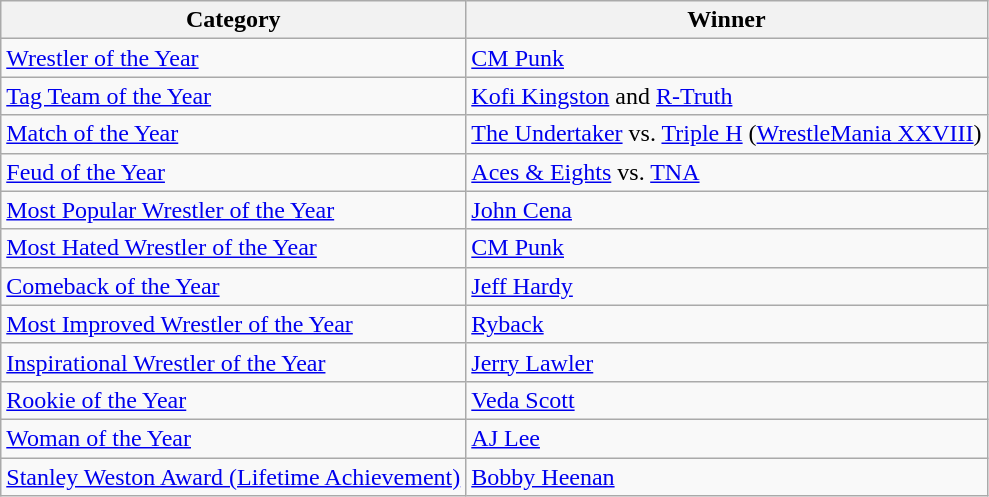<table class="wikitable">
<tr>
<th>Category</th>
<th>Winner</th>
</tr>
<tr>
<td><a href='#'>Wrestler of the Year</a></td>
<td><a href='#'>CM Punk</a></td>
</tr>
<tr>
<td><a href='#'>Tag Team of the Year</a></td>
<td><a href='#'>Kofi Kingston</a> and <a href='#'>R-Truth</a></td>
</tr>
<tr>
<td><a href='#'>Match of the Year</a></td>
<td><a href='#'>The Undertaker</a> vs. <a href='#'>Triple H</a> (<a href='#'>WrestleMania XXVIII</a>)</td>
</tr>
<tr>
<td><a href='#'>Feud of the Year</a></td>
<td><a href='#'>Aces & Eights</a> vs. <a href='#'>TNA</a></td>
</tr>
<tr>
<td><a href='#'>Most Popular Wrestler of the Year</a></td>
<td><a href='#'>John Cena</a></td>
</tr>
<tr>
<td><a href='#'>Most Hated Wrestler of the Year</a></td>
<td><a href='#'>CM Punk</a></td>
</tr>
<tr>
<td><a href='#'>Comeback of the Year</a></td>
<td><a href='#'>Jeff Hardy</a></td>
</tr>
<tr>
<td><a href='#'>Most Improved Wrestler of the Year</a></td>
<td><a href='#'>Ryback</a></td>
</tr>
<tr>
<td><a href='#'>Inspirational Wrestler of the Year</a></td>
<td><a href='#'>Jerry Lawler</a></td>
</tr>
<tr>
<td><a href='#'>Rookie of the Year</a></td>
<td><a href='#'>Veda Scott</a></td>
</tr>
<tr>
<td><a href='#'>Woman of the Year</a></td>
<td><a href='#'>AJ Lee</a></td>
</tr>
<tr>
<td><a href='#'>Stanley Weston Award (Lifetime Achievement)</a></td>
<td><a href='#'>Bobby Heenan</a></td>
</tr>
</table>
